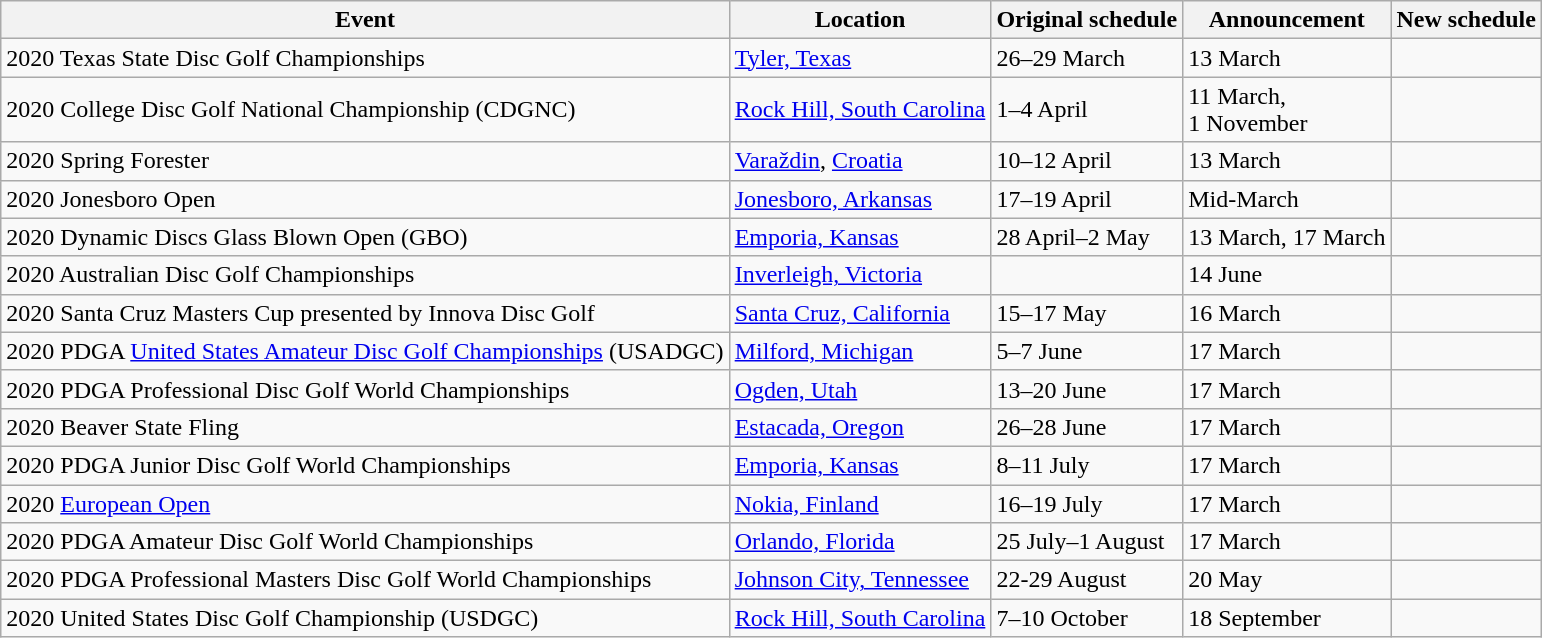<table class="wikitable">
<tr>
<th>Event</th>
<th>Location</th>
<th>Original schedule</th>
<th>Announcement</th>
<th>New schedule</th>
</tr>
<tr>
<td>2020 Texas State Disc Golf Championships</td>
<td> <a href='#'>Tyler, Texas</a></td>
<td>26–29 March</td>
<td>13 March</td>
<td></td>
</tr>
<tr>
<td>2020 College Disc Golf National Championship (CDGNC)</td>
<td> <a href='#'>Rock Hill, South Carolina</a></td>
<td>1–4 April</td>
<td>11 March,<br>1 November</td>
<td></td>
</tr>
<tr>
<td>2020 Spring Forester</td>
<td> <a href='#'>Varaždin</a>, <a href='#'>Croatia</a></td>
<td>10–12 April</td>
<td>13 March</td>
<td></td>
</tr>
<tr>
<td>2020 Jonesboro Open</td>
<td> <a href='#'>Jonesboro, Arkansas</a></td>
<td>17–19 April</td>
<td>Mid-March</td>
<td></td>
</tr>
<tr>
<td>2020 Dynamic Discs Glass Blown Open (GBO)</td>
<td> <a href='#'>Emporia, Kansas</a></td>
<td>28 April–2 May</td>
<td>13 March, 17 March</td>
<td></td>
</tr>
<tr>
<td>2020 Australian Disc Golf Championships</td>
<td> <a href='#'>Inverleigh, Victoria</a></td>
<td></td>
<td>14 June</td>
<td></td>
</tr>
<tr>
<td>2020 Santa Cruz Masters Cup presented by Innova Disc Golf</td>
<td> <a href='#'>Santa Cruz, California</a></td>
<td>15–17 May</td>
<td>16 March</td>
<td></td>
</tr>
<tr>
<td>2020 PDGA <a href='#'>United States Amateur Disc Golf Championships</a> (USADGC)</td>
<td> <a href='#'>Milford, Michigan</a></td>
<td>5–7 June</td>
<td>17 March</td>
<td></td>
</tr>
<tr>
<td>2020 PDGA Professional Disc Golf World Championships</td>
<td> <a href='#'>Ogden, Utah</a></td>
<td>13–20 June</td>
<td>17 March</td>
<td></td>
</tr>
<tr>
<td>2020 Beaver State Fling</td>
<td> <a href='#'>Estacada, Oregon</a></td>
<td>26–28 June</td>
<td>17 March</td>
<td></td>
</tr>
<tr>
<td>2020 PDGA Junior Disc Golf World Championships</td>
<td> <a href='#'>Emporia, Kansas</a></td>
<td>8–11 July</td>
<td>17 March</td>
<td></td>
</tr>
<tr>
<td>2020 <a href='#'>European Open</a></td>
<td> <a href='#'>Nokia, Finland</a></td>
<td>16–19 July</td>
<td>17 March</td>
<td></td>
</tr>
<tr>
<td>2020 PDGA Amateur Disc Golf World Championships</td>
<td> <a href='#'>Orlando, Florida</a></td>
<td>25 July–1 August</td>
<td>17 March</td>
<td></td>
</tr>
<tr>
<td>2020 PDGA Professional Masters Disc Golf World Championships</td>
<td> <a href='#'>Johnson City, Tennessee</a></td>
<td>22-29 August</td>
<td>20 May</td>
<td></td>
</tr>
<tr>
<td>2020 United States Disc Golf Championship (USDGC)</td>
<td> <a href='#'>Rock Hill, South Carolina</a></td>
<td>7–10 October</td>
<td>18 September</td>
<td></td>
</tr>
</table>
